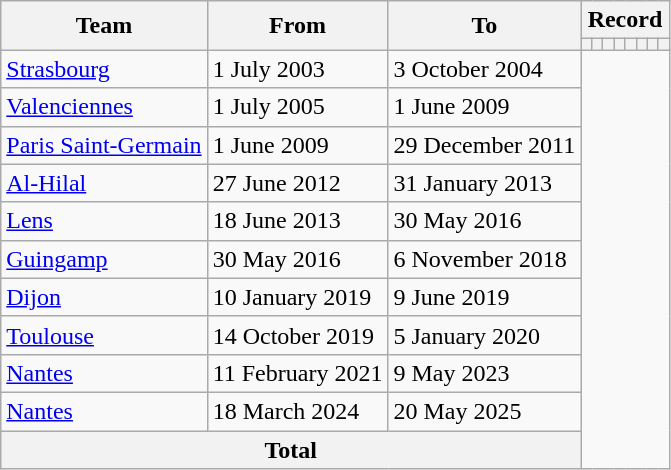<table class="wikitable" style="text-align: center;">
<tr>
<th rowspan=2>Team</th>
<th rowspan=2>From</th>
<th rowspan=2>To</th>
<th colspan=8>Record</th>
</tr>
<tr>
<th></th>
<th></th>
<th></th>
<th></th>
<th></th>
<th></th>
<th></th>
<th></th>
</tr>
<tr>
<td align=left><a href='#'>Strasbourg</a></td>
<td align=left>1 July 2003</td>
<td align=left>3 October 2004<br></td>
</tr>
<tr>
<td align=left><a href='#'>Valenciennes</a></td>
<td align=left>1 July 2005</td>
<td align=left>1 June 2009<br></td>
</tr>
<tr>
<td align=left><a href='#'>Paris Saint-Germain</a></td>
<td align=left>1 June 2009</td>
<td align=left>29 December 2011<br></td>
</tr>
<tr>
<td align=left><a href='#'>Al-Hilal</a></td>
<td align=left>27 June 2012</td>
<td align=left>31 January 2013<br></td>
</tr>
<tr>
<td align=left><a href='#'>Lens</a></td>
<td align=left>18 June 2013</td>
<td align=left>30 May 2016<br></td>
</tr>
<tr>
<td align=left><a href='#'>Guingamp</a></td>
<td align=left>30 May 2016</td>
<td align=left>6 November 2018<br></td>
</tr>
<tr>
<td align=left><a href='#'>Dijon</a></td>
<td align=left>10 January 2019</td>
<td align=left>9 June 2019<br></td>
</tr>
<tr>
<td align=left><a href='#'>Toulouse</a></td>
<td align=left>14 October 2019</td>
<td align=left>5 January 2020<br></td>
</tr>
<tr>
<td align=left><a href='#'>Nantes</a></td>
<td align=left>11 February 2021</td>
<td align=left>9 May 2023<br></td>
</tr>
<tr>
<td align=left><a href='#'>Nantes</a></td>
<td align=left>18 March 2024</td>
<td align=left>20 May 2025<br></td>
</tr>
<tr>
<th colspan="3">Total<br></th>
</tr>
</table>
